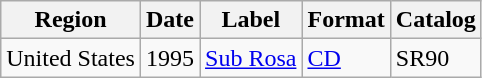<table class="wikitable">
<tr>
<th>Region</th>
<th>Date</th>
<th>Label</th>
<th>Format</th>
<th>Catalog</th>
</tr>
<tr>
<td>United States</td>
<td>1995</td>
<td><a href='#'>Sub Rosa</a></td>
<td><a href='#'>CD</a></td>
<td>SR90</td>
</tr>
</table>
